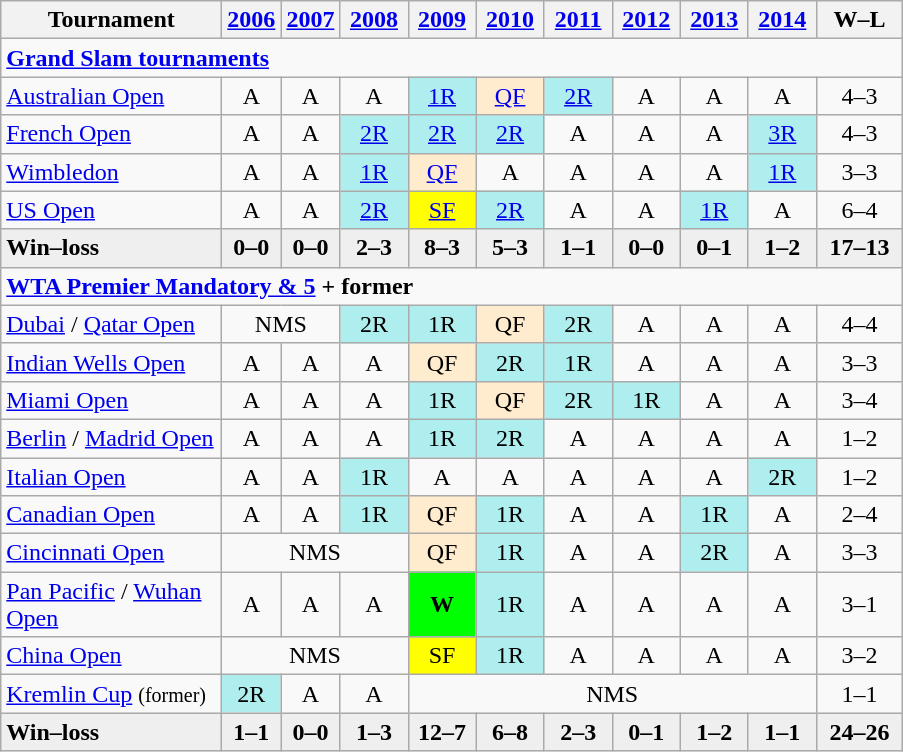<table class="wikitable nowrap" style=text-align:center;>
<tr>
<th width=140>Tournament</th>
<th><a href='#'>2006</a></th>
<th><a href='#'>2007</a></th>
<th width="38"><a href='#'>2008</a></th>
<th width=38><a href='#'>2009</a></th>
<th width=38><a href='#'>2010</a></th>
<th width=38><a href='#'>2011</a></th>
<th width=38><a href='#'>2012</a></th>
<th width=38><a href='#'>2013</a></th>
<th width=38><a href='#'>2014</a></th>
<th width=50>W–L</th>
</tr>
<tr>
<td colspan="11" align="left"><strong><a href='#'>Grand Slam tournaments</a></strong></td>
</tr>
<tr>
<td align=left><a href='#'>Australian Open</a></td>
<td>A</td>
<td>A</td>
<td>A</td>
<td bgcolor=afeeee><a href='#'>1R</a></td>
<td bgcolor=ffebcd><a href='#'>QF</a></td>
<td bgcolor=afeeee><a href='#'>2R</a></td>
<td>A</td>
<td>A</td>
<td>A</td>
<td>4–3</td>
</tr>
<tr>
<td align=left><a href='#'>French Open</a></td>
<td>A</td>
<td>A</td>
<td bgcolor="afeeee"><a href='#'>2R</a></td>
<td bgcolor=afeeee><a href='#'>2R</a></td>
<td bgcolor=afeeee><a href='#'>2R</a></td>
<td>A</td>
<td>A</td>
<td>A</td>
<td bgcolor=afeeee><a href='#'>3R</a></td>
<td>4–3</td>
</tr>
<tr>
<td align=left><a href='#'>Wimbledon</a></td>
<td>A</td>
<td>A</td>
<td bgcolor="afeeee"><a href='#'>1R</a></td>
<td bgcolor=ffebcd><a href='#'>QF</a></td>
<td>A</td>
<td>A</td>
<td>A</td>
<td>A</td>
<td bgcolor=afeeee><a href='#'>1R</a></td>
<td>3–3</td>
</tr>
<tr>
<td align=left><a href='#'>US Open</a></td>
<td>A</td>
<td>A</td>
<td bgcolor="afeeee"><a href='#'>2R</a></td>
<td bgcolor=yellow><a href='#'>SF</a></td>
<td bgcolor=afeeee><a href='#'>2R</a></td>
<td>A</td>
<td>A</td>
<td bgcolor=afeeee><a href='#'>1R</a></td>
<td>A</td>
<td>6–4</td>
</tr>
<tr style=background:#efefef;font-weight:bold>
<td style=text-align:left>Win–loss</td>
<td>0–0</td>
<td>0–0</td>
<td>2–3</td>
<td>8–3</td>
<td>5–3</td>
<td>1–1</td>
<td>0–0</td>
<td>0–1</td>
<td>1–2</td>
<td>17–13</td>
</tr>
<tr>
<td colspan="11" align=left><strong><a href='#'>WTA Premier Mandatory & 5</a> + former</strong></td>
</tr>
<tr>
<td align=left><a href='#'>Dubai</a> / <a href='#'>Qatar Open</a></td>
<td colspan="2">NMS</td>
<td bgcolor=afeeee>2R</td>
<td bgcolor=afeeee>1R</td>
<td bgcolor=ffebcd>QF</td>
<td bgcolor=afeeee>2R</td>
<td>A</td>
<td>A</td>
<td>A</td>
<td>4–4</td>
</tr>
<tr>
<td align=left><a href='#'>Indian Wells Open</a></td>
<td>A</td>
<td>A</td>
<td>A</td>
<td bgcolor=ffebcd>QF</td>
<td bgcolor=afeeee>2R</td>
<td bgcolor=afeeee>1R</td>
<td>A</td>
<td>A</td>
<td>A</td>
<td>3–3</td>
</tr>
<tr>
<td align=left><a href='#'>Miami Open</a></td>
<td>A</td>
<td>A</td>
<td>A</td>
<td bgcolor=afeeee>1R</td>
<td bgcolor=ffebcd>QF</td>
<td bgcolor=afeeee>2R</td>
<td bgcolor=afeeee>1R</td>
<td>A</td>
<td>A</td>
<td>3–4</td>
</tr>
<tr>
<td align=left><a href='#'>Berlin</a> / <a href='#'>Madrid Open</a></td>
<td>A</td>
<td>A</td>
<td>A</td>
<td bgcolor=afeeee>1R</td>
<td bgcolor=afeeee>2R</td>
<td>A</td>
<td>A</td>
<td>A</td>
<td>A</td>
<td>1–2</td>
</tr>
<tr>
<td align=left><a href='#'>Italian Open</a></td>
<td>A</td>
<td>A</td>
<td bgcolor=afeeee>1R</td>
<td>A</td>
<td>A</td>
<td>A</td>
<td>A</td>
<td>A</td>
<td bgcolor=afeeee>2R</td>
<td>1–2</td>
</tr>
<tr>
<td align=left><a href='#'>Canadian Open</a></td>
<td>A</td>
<td>A</td>
<td bgcolor=afeeee>1R</td>
<td bgcolor=ffebcd>QF</td>
<td bgcolor=afeeee>1R</td>
<td>A</td>
<td>A</td>
<td bgcolor=afeeee>1R</td>
<td>A</td>
<td>2–4</td>
</tr>
<tr>
<td align=left><a href='#'>Cincinnati Open</a></td>
<td colspan="3">NMS</td>
<td bgcolor=ffebcd>QF</td>
<td bgcolor=afeeee>1R</td>
<td>A</td>
<td>A</td>
<td bgcolor=afeeee>2R</td>
<td>A</td>
<td>3–3</td>
</tr>
<tr>
<td align=left><a href='#'>Pan Pacific</a> / <a href='#'>Wuhan Open</a></td>
<td>A</td>
<td>A</td>
<td>A</td>
<td bgcolor=lime><strong>W</strong></td>
<td bgcolor=afeeee>1R</td>
<td>A</td>
<td>A</td>
<td>A</td>
<td>A</td>
<td>3–1</td>
</tr>
<tr>
<td align=left><a href='#'>China Open</a></td>
<td colspan="3">NMS</td>
<td bgcolor=yellow>SF</td>
<td bgcolor=afeeee>1R</td>
<td>A</td>
<td>A</td>
<td>A</td>
<td>A</td>
<td>3–2</td>
</tr>
<tr>
<td align=left><a href='#'>Kremlin Cup</a> <small>(former)</small></td>
<td bgcolor=afeeee>2R</td>
<td>A</td>
<td>A</td>
<td colspan="6">NMS</td>
<td>1–1</td>
</tr>
<tr style=background:#efefef;font-weight:bold>
<td align=left>Win–loss</td>
<td>1–1</td>
<td>0–0</td>
<td>1–3</td>
<td>12–7</td>
<td>6–8</td>
<td>2–3</td>
<td>0–1</td>
<td>1–2</td>
<td>1–1</td>
<td>24–26</td>
</tr>
</table>
